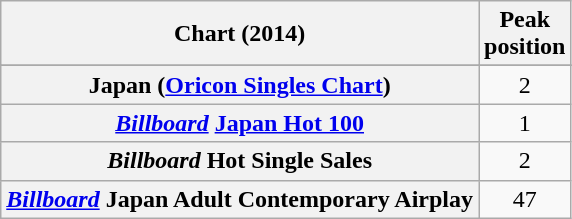<table class="wikitable sortable plainrowheaders" style="text-align:center;">
<tr>
<th scope="col">Chart (2014)</th>
<th scope="col">Peak<br>position</th>
</tr>
<tr>
</tr>
<tr>
<th scope="row">Japan (<a href='#'>Oricon Singles Chart</a>)</th>
<td>2</td>
</tr>
<tr>
<th scope="row"><em><a href='#'>Billboard</a></em> <a href='#'>Japan Hot 100</a></th>
<td>1</td>
</tr>
<tr>
<th scope="row"><em>Billboard</em> Hot Single Sales</th>
<td>2</td>
</tr>
<tr>
<th scope="row"><em><a href='#'>Billboard</a></em> Japan Adult Contemporary Airplay</th>
<td>47</td>
</tr>
</table>
